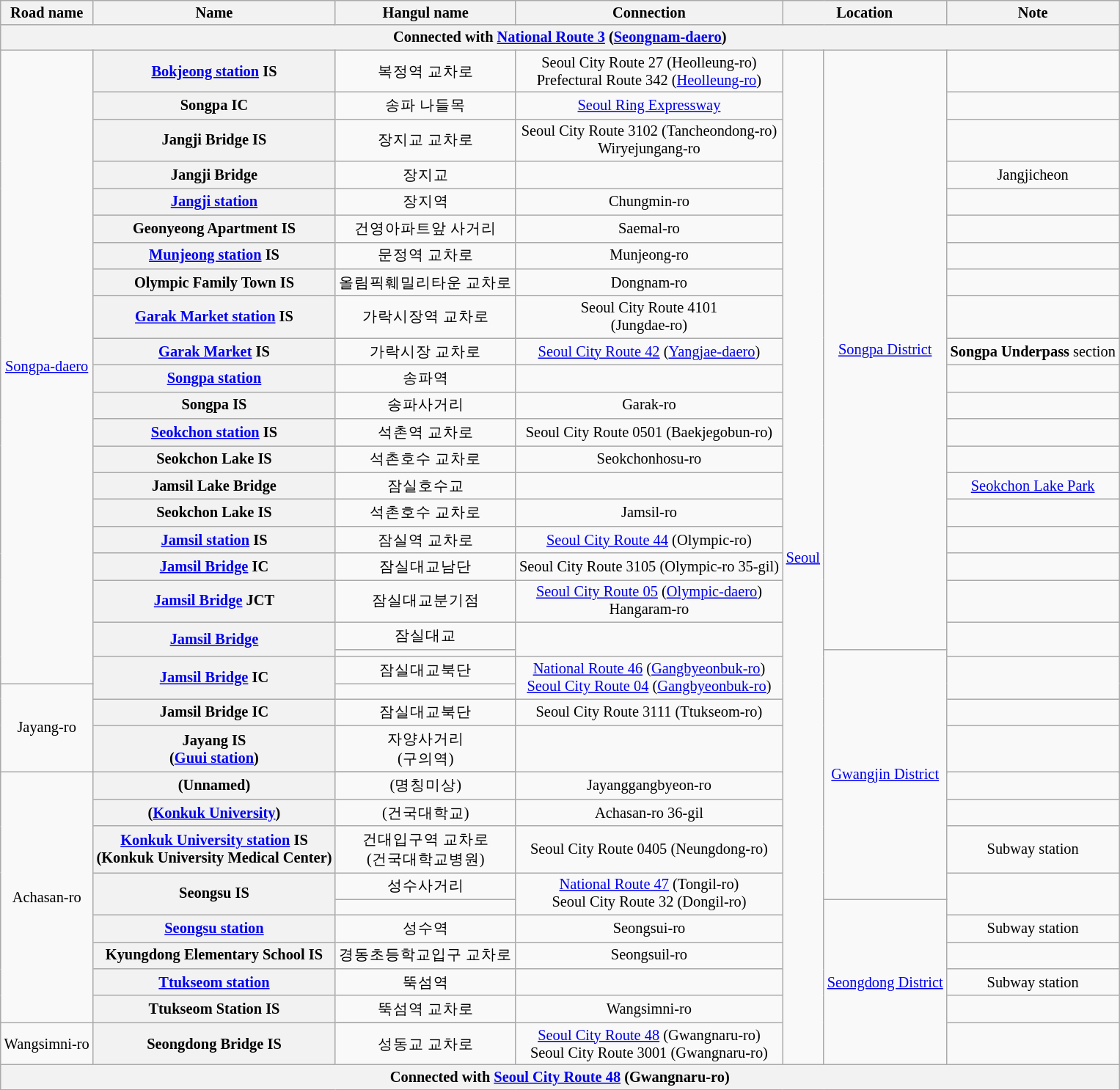<table class="wikitable" style="font-size: 85%; text-align: center;">
<tr>
<th>Road name</th>
<th>Name </th>
<th>Hangul name</th>
<th>Connection</th>
<th colspan="2">Location</th>
<th>Note</th>
</tr>
<tr>
<th colspan=7>Connected with  <a href='#'>National Route 3</a> (<a href='#'>Seongnam-daero</a>)</th>
</tr>
<tr>
<td rowspan=22><a href='#'>Songpa-daero</a></td>
<th><a href='#'>Bokjeong station</a> IS</th>
<td>복정역 교차로</td>
<td>Seoul City Route 27 (Heolleung-ro)<br>Prefectural Route 342 (<a href='#'>Heolleung-ro</a>)</td>
<td style="width: 1.2em;" rowspan=37><a href='#'>Seoul</a></td>
<td rowspan=20><a href='#'>Songpa District</a></td>
<td></td>
</tr>
<tr>
<th>Songpa IC</th>
<td>송파 나들목</td>
<td><a href='#'>Seoul Ring Expressway</a></td>
<td></td>
</tr>
<tr>
<th>Jangji Bridge IS</th>
<td>장지교 교차로</td>
<td>Seoul City Route 3102 (Tancheondong-ro)<br>Wiryejungang-ro</td>
<td></td>
</tr>
<tr>
<th>Jangji Bridge</th>
<td>장지교</td>
<td></td>
<td>Jangjicheon</td>
</tr>
<tr>
<th><a href='#'>Jangji station</a></th>
<td>장지역</td>
<td>Chungmin-ro</td>
<td></td>
</tr>
<tr>
<th>Geonyeong Apartment IS</th>
<td>건영아파트앞 사거리</td>
<td>Saemal-ro</td>
<td></td>
</tr>
<tr>
<th><a href='#'>Munjeong station</a> IS</th>
<td>문정역 교차로</td>
<td>Munjeong-ro</td>
<td></td>
</tr>
<tr>
<th>Olympic Family Town IS</th>
<td>올림픽훼밀리타운 교차로</td>
<td>Dongnam-ro</td>
<td></td>
</tr>
<tr>
<th><a href='#'>Garak Market station</a> IS</th>
<td>가락시장역 교차로</td>
<td>Seoul City Route 4101<br>(Jungdae-ro)</td>
<td></td>
</tr>
<tr>
<th><a href='#'>Garak Market</a> IS</th>
<td>가락시장 교차로</td>
<td><a href='#'>Seoul City Route 42</a> (<a href='#'>Yangjae-daero</a>)</td>
<td><strong>Songpa Underpass</strong> section</td>
</tr>
<tr>
<th><a href='#'>Songpa station</a></th>
<td>송파역</td>
<td></td>
<td></td>
</tr>
<tr>
<th>Songpa IS</th>
<td>송파사거리</td>
<td>Garak-ro</td>
<td></td>
</tr>
<tr>
<th><a href='#'>Seokchon station</a> IS</th>
<td>석촌역 교차로</td>
<td>Seoul City Route 0501 (Baekjegobun-ro)</td>
<td></td>
</tr>
<tr>
<th>Seokchon Lake IS</th>
<td>석촌호수 교차로</td>
<td>Seokchonhosu-ro</td>
<td></td>
</tr>
<tr>
<th>Jamsil Lake Bridge</th>
<td>잠실호수교</td>
<td></td>
<td><a href='#'>Seokchon Lake Park</a></td>
</tr>
<tr>
<th>Seokchon Lake IS</th>
<td>석촌호수 교차로</td>
<td>Jamsil-ro</td>
<td></td>
</tr>
<tr>
<th><a href='#'>Jamsil station</a> IS</th>
<td>잠실역 교차로</td>
<td><a href='#'>Seoul City Route 44</a> (Olympic-ro)</td>
<td></td>
</tr>
<tr>
<th><a href='#'>Jamsil Bridge</a> IC</th>
<td>잠실대교남단</td>
<td>Seoul City Route 3105 (Olympic-ro 35-gil)</td>
<td></td>
</tr>
<tr>
<th><a href='#'>Jamsil Bridge</a> JCT</th>
<td>잠실대교분기점</td>
<td><a href='#'>Seoul City Route 05</a> (<a href='#'>Olympic-daero</a>)<br>Hangaram-ro</td>
<td></td>
</tr>
<tr>
<th rowspan=2><a href='#'>Jamsil Bridge</a></th>
<td>잠실대교</td>
<td rowspan=2></td>
<td rowspan=2></td>
</tr>
<tr>
<td></td>
<td rowspan=10><a href='#'>Gwangjin District</a></td>
</tr>
<tr>
<th rowspan=2><a href='#'>Jamsil Bridge</a> IC</th>
<td>잠실대교북단</td>
<td rowspan=2> <a href='#'>National Route 46</a> (<a href='#'>Gangbyeonbuk-ro</a>)<br><a href='#'>Seoul City Route 04</a> (<a href='#'>Gangbyeonbuk-ro</a>)</td>
<td rowspan=2></td>
</tr>
<tr>
<td rowspan=3>Jayang-ro</td>
</tr>
<tr>
<th>Jamsil Bridge IC</th>
<td>잠실대교북단</td>
<td>Seoul City Route 3111 (Ttukseom-ro)</td>
<td></td>
</tr>
<tr>
<th rowspan=2>Jayang IS<br>(<a href='#'>Guui station</a>)</th>
<td>자양사거리<br>(구의역)</td>
<td rowspan=2></td>
<td rowspan=2></td>
</tr>
<tr>
<td rowspan=10>Achasan-ro</td>
</tr>
<tr>
<th>(Unnamed)</th>
<td>(명칭미상)</td>
<td>Jayanggangbyeon-ro</td>
<td></td>
</tr>
<tr>
<th>(<a href='#'>Konkuk University</a>)</th>
<td>(건국대학교)</td>
<td>Achasan-ro 36-gil</td>
<td></td>
</tr>
<tr>
<th><a href='#'>Konkuk University station</a> IS<br>(Konkuk University Medical Center)</th>
<td>건대입구역 교차로<br>(건국대학교병원)</td>
<td>Seoul City Route 0405 (Neungdong-ro)</td>
<td>Subway station</td>
</tr>
<tr>
<th rowspan=2>Seongsu IS</th>
<td>성수사거리</td>
<td rowspan=2> <a href='#'>National Route 47</a> (Tongil-ro)<br>Seoul City Route 32 (Dongil-ro)</td>
<td rowspan=2></td>
</tr>
<tr>
<td></td>
<td rowspan=7><a href='#'>Seongdong District</a></td>
</tr>
<tr>
<th><a href='#'>Seongsu station</a></th>
<td>성수역</td>
<td>Seongsui-ro</td>
<td>Subway station</td>
</tr>
<tr>
<th>Kyungdong Elementary School IS</th>
<td>경동초등학교입구 교차로</td>
<td>Seongsuil-ro</td>
<td></td>
</tr>
<tr>
<th><a href='#'>Ttukseom station</a></th>
<td>뚝섬역</td>
<td></td>
<td>Subway station</td>
</tr>
<tr>
<th rowspan=2>Ttukseom Station IS</th>
<td>뚝섬역 교차로</td>
<td rowspan=2>Wangsimni-ro</td>
<td rowspan=2></td>
</tr>
<tr>
<td rowspan=2>Wangsimni-ro</td>
</tr>
<tr>
<th>Seongdong Bridge IS</th>
<td>성동교 교차로</td>
<td><a href='#'>Seoul City Route 48</a> (Gwangnaru-ro)<br>Seoul City Route 3001 (Gwangnaru-ro)</td>
<td></td>
</tr>
<tr>
<th colspan=7>Connected with <a href='#'>Seoul City Route 48</a> (Gwangnaru-ro)</th>
</tr>
</table>
